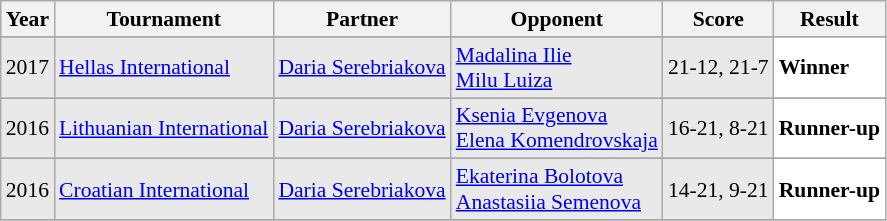<table class="sortable wikitable" style="font-size: 90%;">
<tr>
<th>Year</th>
<th>Tournament</th>
<th>Partner</th>
<th>Opponent</th>
<th>Score</th>
<th>Result</th>
</tr>
<tr>
</tr>
<tr style="background:#E9E9E9">
<td align="center">2017</td>
<td align="left"><a href='#'>Hellas International</a></td>
<td align="left"> <a href='#'>Daria Serebriakova</a></td>
<td align="left"> <a href='#'>Madalina Ilie</a> <br>  <a href='#'>Milu Luiza</a></td>
<td align="left">21-12, 21-7</td>
<td style="text-align:left; background:white"> <strong>Winner</strong></td>
</tr>
<tr>
</tr>
<tr style="background:#E9E9E9">
<td align="center">2016</td>
<td align="left"><a href='#'>Lithuanian International</a></td>
<td align="left"> <a href='#'>Daria Serebriakova</a></td>
<td align="left"> <a href='#'>Ksenia Evgenova</a> <br>  <a href='#'>Elena Komendrovskaja</a></td>
<td align="left">16-21, 8-21</td>
<td style="text-align:left; background:white"> <strong>Runner-up</strong></td>
</tr>
<tr>
</tr>
<tr style="background:#E9E9E9">
<td align="center">2016</td>
<td align="left"><a href='#'>Croatian International</a></td>
<td align="left"> <a href='#'>Daria Serebriakova</a></td>
<td align="left"> <a href='#'>Ekaterina Bolotova</a> <br>  <a href='#'>Anastasiia Semenova</a></td>
<td align="left">14-21, 9-21</td>
<td style="text-align:left; background:white"> <strong>Runner-up</strong></td>
</tr>
<tr>
</tr>
</table>
